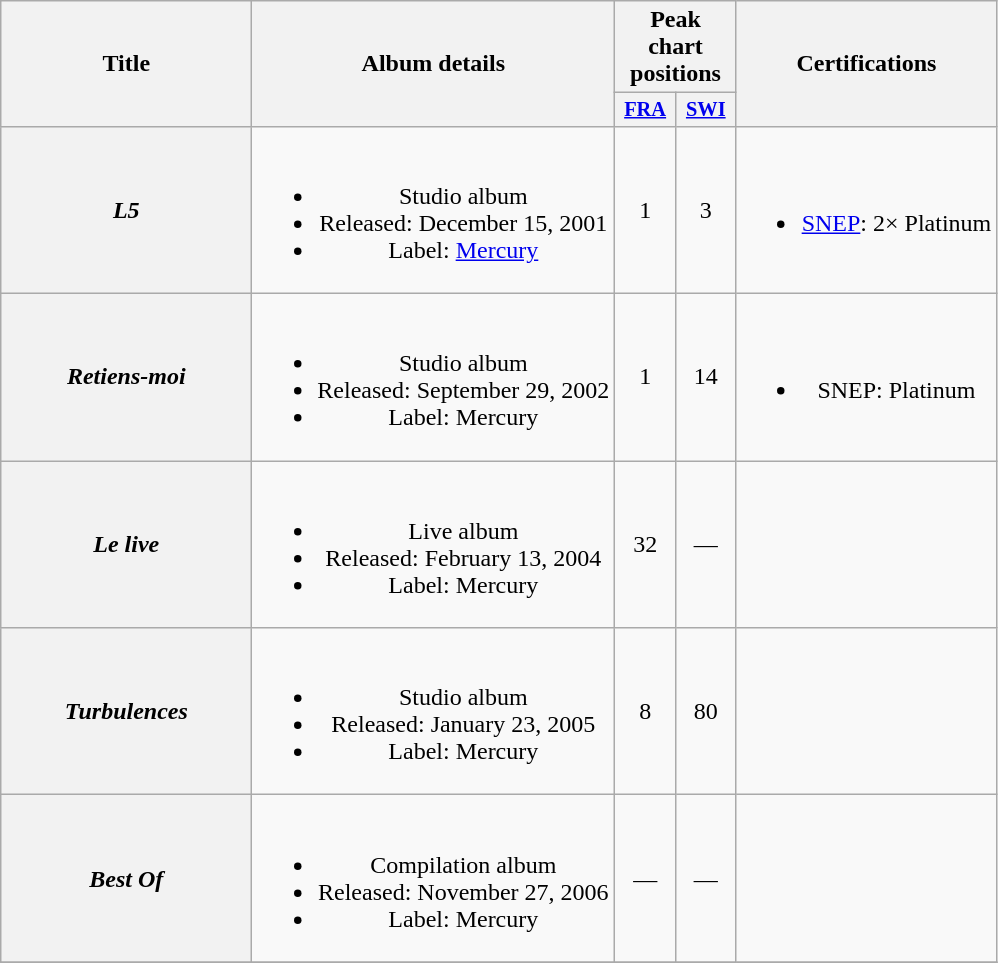<table class="wikitable plainrowheaders" style="text-align:center;">
<tr>
<th rowspan="2" style="width:10em;">Title</th>
<th rowspan="2">Album details</th>
<th colspan="2">Peak chart positions</th>
<th rowspan="2">Certifications</th>
</tr>
<tr>
<th scope="col" style="width:2.5em;font-size:85%"><a href='#'>FRA</a><br></th>
<th scope="col" style="width:2.5em;font-size:85%"><a href='#'>SWI</a><br></th>
</tr>
<tr>
<th scope="row"><em>L5</em></th>
<td><br><ul><li>Studio album</li><li>Released: December 15, 2001</li><li>Label: <a href='#'>Mercury</a></li></ul></td>
<td>1</td>
<td>3</td>
<td><br><ul><li><a href='#'>SNEP</a>: 2× Platinum</li></ul></td>
</tr>
<tr>
<th scope="row"><em>Retiens-moi</em></th>
<td><br><ul><li>Studio album</li><li>Released: September 29, 2002</li><li>Label: Mercury</li></ul></td>
<td>1</td>
<td>14</td>
<td><br><ul><li>SNEP: Platinum</li></ul></td>
</tr>
<tr>
<th scope="row"><em>Le live</em></th>
<td><br><ul><li>Live album</li><li>Released: February 13, 2004</li><li>Label: Mercury</li></ul></td>
<td>32</td>
<td>—</td>
<td></td>
</tr>
<tr>
<th scope="row"><em>Turbulences</em></th>
<td><br><ul><li>Studio album</li><li>Released: January 23, 2005</li><li>Label: Mercury</li></ul></td>
<td>8</td>
<td>80</td>
<td></td>
</tr>
<tr>
<th scope="row"><em>Best Of</em></th>
<td><br><ul><li>Compilation album</li><li>Released: November 27, 2006</li><li>Label: Mercury</li></ul></td>
<td>—</td>
<td>—</td>
<td></td>
</tr>
<tr>
</tr>
</table>
